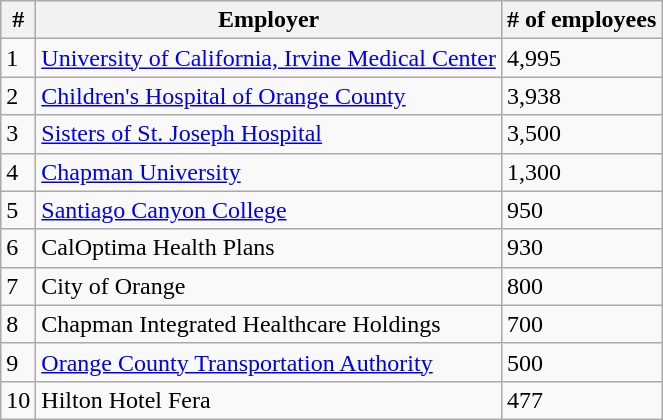<table class="wikitable">
<tr>
<th>#</th>
<th>Employer</th>
<th># of employees</th>
</tr>
<tr>
<td>1</td>
<td><a href='#'>University of California, Irvine Medical Center</a></td>
<td>4,995</td>
</tr>
<tr>
<td>2</td>
<td><a href='#'>Children's Hospital of Orange County</a></td>
<td>3,938</td>
</tr>
<tr>
<td>3</td>
<td><a href='#'>Sisters of St. Joseph Hospital</a></td>
<td>3,500</td>
</tr>
<tr>
<td>4</td>
<td><a href='#'>Chapman University</a></td>
<td>1,300</td>
</tr>
<tr>
<td>5</td>
<td><a href='#'>Santiago Canyon College</a></td>
<td>950</td>
</tr>
<tr>
<td>6</td>
<td>CalOptima Health Plans</td>
<td>930</td>
</tr>
<tr>
<td>7</td>
<td>City of Orange</td>
<td>800</td>
</tr>
<tr>
<td>8</td>
<td>Chapman Integrated Healthcare Holdings</td>
<td>700</td>
</tr>
<tr>
<td>9</td>
<td><a href='#'>Orange County Transportation Authority</a></td>
<td>500</td>
</tr>
<tr>
<td>10</td>
<td>Hilton Hotel Fera</td>
<td>477</td>
</tr>
</table>
